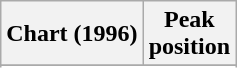<table class="wikitable sortable">
<tr>
<th align="left">Chart (1996)</th>
<th align="center">Peak<br>position</th>
</tr>
<tr>
</tr>
<tr>
</tr>
</table>
